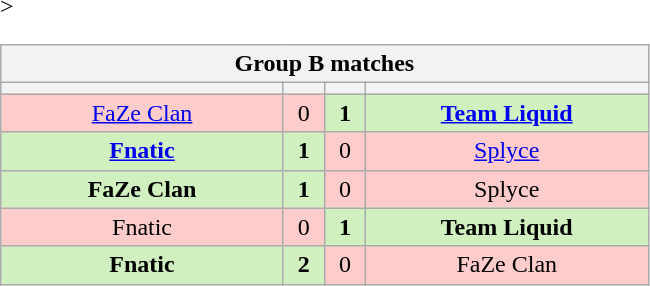<table class="wikitable" style="text-align: center;">
<tr>
<th colspan=4>Group B matches</th>
</tr>
<tr <noinclude>>
<th width="181px"></th>
<th width="20px"></th>
<th width="20px"></th>
<th width="181px"></noinclude></th>
</tr>
<tr>
<td style="background: #FFCCCC;"><a href='#'>FaZe Clan</a></td>
<td style="background: #FFCCCC;">0</td>
<td style="background: #D0F0C0;"><strong>1</strong></td>
<td style="background: #D0F0C0;"><strong><a href='#'>Team Liquid</a></strong></td>
</tr>
<tr>
<td style="background: #D0F0C0;"><strong><a href='#'>Fnatic</a></strong></td>
<td style="background: #D0F0C0;"><strong>1</strong></td>
<td style="background: #FFCCCC;">0</td>
<td style="background: #FFCCCC;"><a href='#'>Splyce</a></td>
</tr>
<tr>
<td style="background: #D0F0C0;"><strong>FaZe Clan</strong></td>
<td style="background: #D0F0C0;"><strong>1</strong></td>
<td style="background: #FFCCCC;">0</td>
<td style="background: #FFCCCC;">Splyce</td>
</tr>
<tr>
<td style="background: #FFCCCC;">Fnatic</td>
<td style="background: #FFCCCC;">0</td>
<td style="background: #D0F0C0;"><strong>1</strong></td>
<td style="background: #D0F0C0;"><strong>Team Liquid</strong></td>
</tr>
<tr>
<td style="background: #D0F0C0;"><strong>Fnatic</strong></td>
<td style="background: #D0F0C0;"><strong>2</strong></td>
<td style="background: #FFCCCC;">0</td>
<td style="background: #FFCCCC;">FaZe Clan</td>
</tr>
</table>
